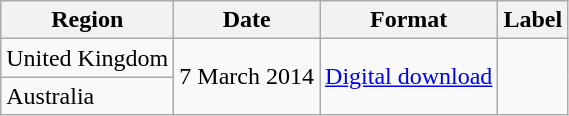<table class="wikitable sortable">
<tr>
<th>Region</th>
<th>Date</th>
<th>Format</th>
<th>Label</th>
</tr>
<tr>
<td>United Kingdom</td>
<td rowspan="2">7 March 2014</td>
<td rowspan="2"><a href='#'>Digital download</a></td>
<td rowspan="2"></td>
</tr>
<tr>
<td>Australia</td>
</tr>
</table>
